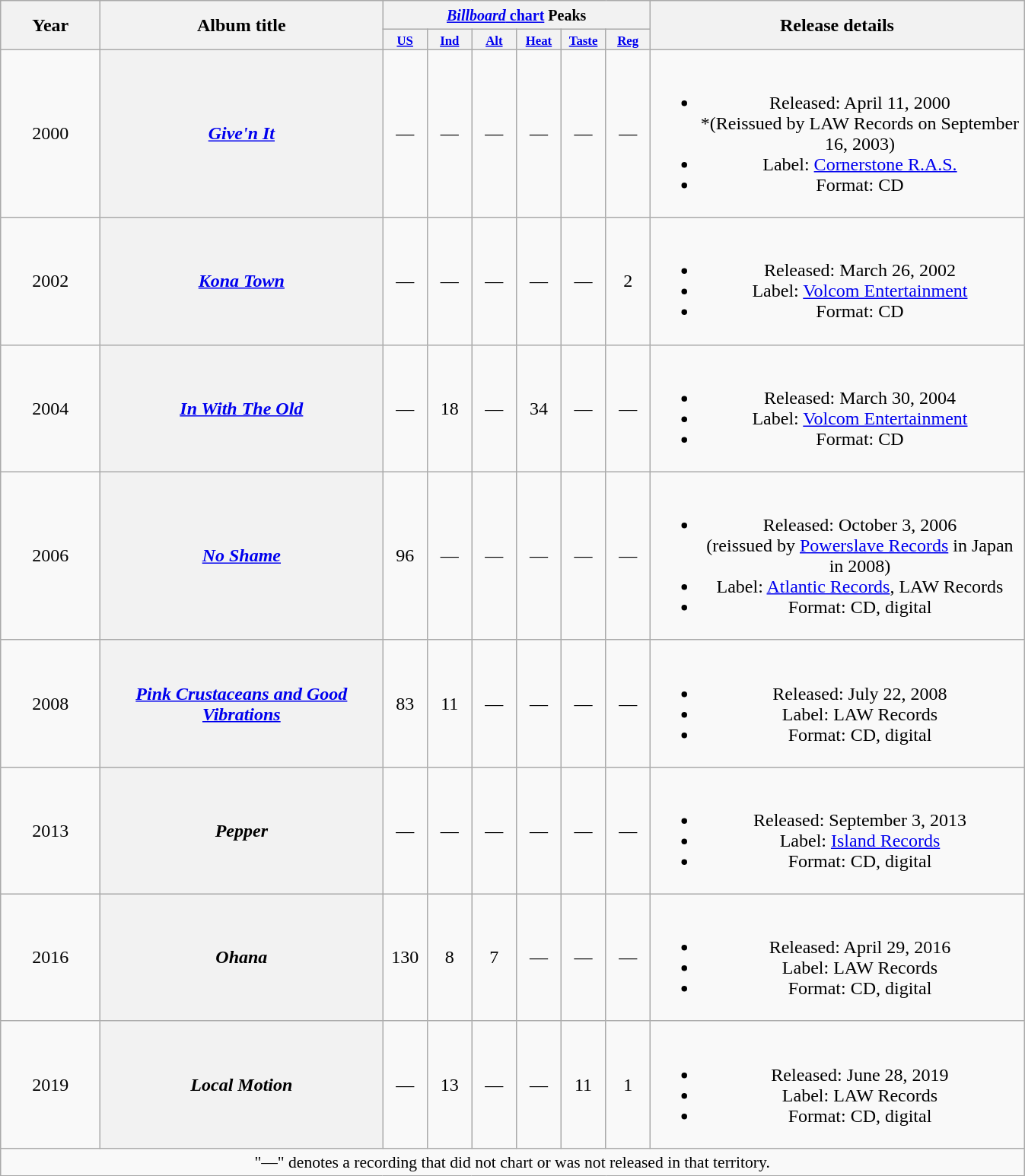<table class="wikitable mw-collapsible plainrowheaders" style="text-align:center;">
<tr>
<th rowspan="2" style="width:5em;">Year</th>
<th scope="col" rowspan="2" style="width:15em;">Album title</th>
<th scope="col" colspan="6"><small><a href='#'><em>Billboard</em> chart</a> Peaks</small></th>
<th scope="col" rowspan="2" style="width:20em;">Release details</th>
</tr>
<tr>
<th style="width:3em;font-size:70%;"><a href='#'>US</a><br></th>
<th style="width:3em;font-size:70%;"><a href='#'>Ind</a><br></th>
<th style="width:3em;font-size:70%;"><a href='#'>Alt</a><br></th>
<th style="width:3em;font-size:70%;"><a href='#'>Heat</a><br></th>
<th style="width:3em;font-size:70%;"><a href='#'>Taste</a><br></th>
<th style="width:3em;font-size:70%;"><a href='#'>Reg</a><br></th>
</tr>
<tr>
<td>2000</td>
<th scope="row"><em><a href='#'>Give'n It</a></em></th>
<td>—</td>
<td>—</td>
<td>—</td>
<td>—</td>
<td>—</td>
<td>—</td>
<td><br><ul><li>Released: April 11, 2000<br>*(Reissued by LAW Records on September 16, 2003)</li><li>Label: <a href='#'>Cornerstone R.A.S.</a></li><li>Format: CD</li></ul></td>
</tr>
<tr>
<td>2002</td>
<th scope="row"><em><a href='#'>Kona Town</a></em></th>
<td>—</td>
<td>—</td>
<td>—</td>
<td>—</td>
<td>—</td>
<td>2</td>
<td><br><ul><li>Released: March 26, 2002</li><li>Label: <a href='#'>Volcom Entertainment</a></li><li>Format: CD</li></ul></td>
</tr>
<tr>
<td>2004</td>
<th scope="row"><em><a href='#'>In With The Old</a></em></th>
<td>—</td>
<td>18</td>
<td>—</td>
<td>34</td>
<td>—</td>
<td>—</td>
<td><br><ul><li>Released: March 30, 2004</li><li>Label: <a href='#'>Volcom Entertainment</a></li><li>Format: CD</li></ul></td>
</tr>
<tr>
<td>2006</td>
<th scope="row"><em><a href='#'>No Shame</a></em></th>
<td>96</td>
<td>—</td>
<td>—</td>
<td>—</td>
<td>—</td>
<td>—</td>
<td><br><ul><li>Released: October 3, 2006<br>(reissued by <a href='#'>Powerslave Records</a> in Japan in 2008)</li><li>Label: <a href='#'>Atlantic Records</a>, LAW Records</li><li>Format: CD, digital</li></ul></td>
</tr>
<tr>
<td>2008</td>
<th scope="row"><em><a href='#'>Pink Crustaceans and Good Vibrations</a></em></th>
<td>83</td>
<td>11</td>
<td>—</td>
<td>—</td>
<td>—</td>
<td>—</td>
<td><br><ul><li>Released: July 22, 2008</li><li>Label: LAW Records</li><li>Format: CD, digital</li></ul></td>
</tr>
<tr>
<td>2013</td>
<th scope="row"><em>Pepper</em></th>
<td>—</td>
<td>—</td>
<td>—</td>
<td>—</td>
<td>—</td>
<td>—</td>
<td><br><ul><li>Released: September 3, 2013</li><li>Label: <a href='#'>Island Records</a></li><li>Format: CD, digital</li></ul></td>
</tr>
<tr>
<td>2016</td>
<th scope="row"><em>Ohana</em></th>
<td>130</td>
<td>8</td>
<td>7</td>
<td>—</td>
<td>—</td>
<td>—</td>
<td><br><ul><li>Released: April 29, 2016</li><li>Label: LAW Records</li><li>Format: CD, digital</li></ul></td>
</tr>
<tr>
<td>2019</td>
<th scope="row"><em>Local Motion</em></th>
<td>—</td>
<td>13</td>
<td>—</td>
<td>—</td>
<td>11</td>
<td>1</td>
<td><br><ul><li>Released: June 28, 2019</li><li>Label: LAW Records</li><li>Format: CD, digital</li></ul></td>
</tr>
<tr>
<td colspan="9" style="font-size:90%">"—" denotes a recording that did not chart or was not released in that territory.</td>
</tr>
</table>
